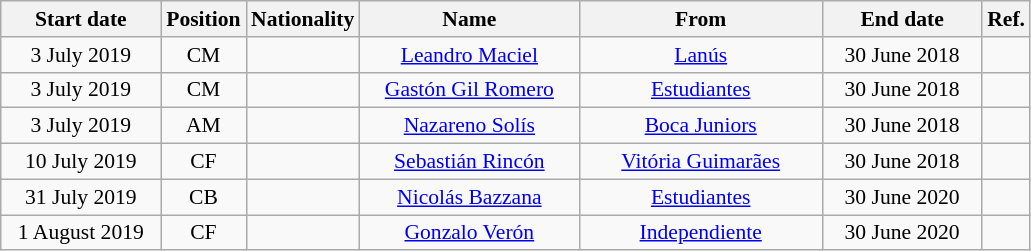<table class="wikitable" style="text-align:center; font-size:90%; ">
<tr>
<th style="background:#; color:#; width:100px;">Start date</th>
<th style="background:#; color:#; width:50px;">Position</th>
<th style="background:#; color:#; width:50px;">Nationality</th>
<th style="background:#; color:#; width:140px;">Name</th>
<th style="background:#; color:#; width:155px;">From</th>
<th style="background:#; color:#; width:100px;">End date</th>
<th style="background:#; color:#; width:25px;">Ref.</th>
</tr>
<tr>
<td>3 July 2019</td>
<td>CM</td>
<td></td>
<td><a href='#'>Leandro Maciel</a></td>
<td> <a href='#'>Lanús</a></td>
<td>30 June 2018</td>
<td></td>
</tr>
<tr>
<td>3 July 2019</td>
<td>CM</td>
<td></td>
<td><a href='#'>Gastón Gil Romero</a></td>
<td> <a href='#'>Estudiantes</a></td>
<td>30 June 2018</td>
<td></td>
</tr>
<tr>
<td>3 July 2019</td>
<td>AM</td>
<td></td>
<td><a href='#'>Nazareno Solís</a></td>
<td> <a href='#'>Boca Juniors</a></td>
<td>30 June 2018</td>
<td></td>
</tr>
<tr>
<td>10 July 2019</td>
<td>CF</td>
<td></td>
<td><a href='#'>Sebastián Rincón</a></td>
<td> <a href='#'>Vitória Guimarães</a></td>
<td>30 June 2018</td>
<td></td>
</tr>
<tr>
<td>31 July 2019</td>
<td>CB</td>
<td></td>
<td><a href='#'>Nicolás Bazzana</a></td>
<td> <a href='#'>Estudiantes</a></td>
<td>30 June 2020</td>
<td></td>
</tr>
<tr>
<td>1 August 2019</td>
<td>CF</td>
<td></td>
<td><a href='#'>Gonzalo Verón</a></td>
<td> <a href='#'>Independiente</a></td>
<td>30 June 2020</td>
<td></td>
</tr>
</table>
